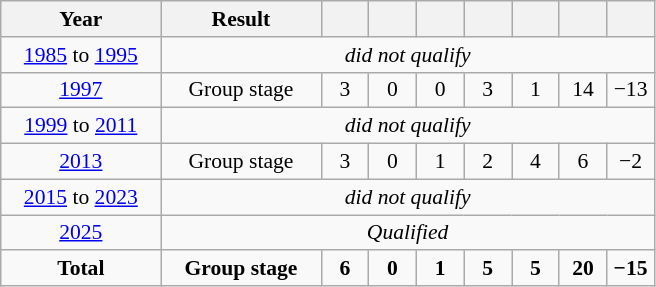<table class="wikitable" style="text-align: center; font-size: 90%;">
<tr>
<th width=100>Year</th>
<th width=100>Result</th>
<th width=25></th>
<th width=25></th>
<th width=25></th>
<th width=25></th>
<th width=25></th>
<th width=25></th>
<th width=25></th>
</tr>
<tr>
<td> <a href='#'>1985</a> to  <a href='#'>1995</a></td>
<td colspan=9><em>did not qualify</em></td>
</tr>
<tr>
<td> <a href='#'>1997</a></td>
<td>Group stage</td>
<td>3</td>
<td>0</td>
<td>0</td>
<td>3</td>
<td>1</td>
<td>14</td>
<td>−13</td>
</tr>
<tr>
<td> <a href='#'>1999</a> to  <a href='#'>2011</a></td>
<td colspan=9><em>did not qualify</em></td>
</tr>
<tr>
<td> <a href='#'>2013</a></td>
<td>Group stage</td>
<td>3</td>
<td>0</td>
<td>1</td>
<td>2</td>
<td>4</td>
<td>6</td>
<td>−2</td>
</tr>
<tr>
<td> <a href='#'>2015</a> to  <a href='#'>2023</a></td>
<td colspan=9><em>did not qualify</em></td>
</tr>
<tr>
<td> <a href='#'>2025</a></td>
<td colspan=9><em>Qualified</em></td>
</tr>
<tr>
<td><strong>Total</strong></td>
<td><strong>Group stage</strong></td>
<td><strong>6</strong></td>
<td><strong>0</strong></td>
<td><strong>1</strong></td>
<td><strong>5</strong></td>
<td><strong>5</strong></td>
<td><strong>20</strong></td>
<td><strong>−15</strong></td>
</tr>
</table>
